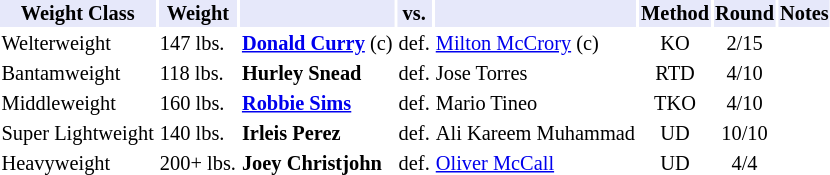<table class="toccolours" style="font-size: 85%;">
<tr>
<th style="background:#e6e8fa; color:#000; text-align:center;">Weight Class</th>
<th style="background:#e6e8fa; color:#000; text-align:center;">Weight</th>
<th style="background:#e6e8fa; color:#000; text-align:center;"></th>
<th style="background:#e6e8fa; color:#000; text-align:center;">vs.</th>
<th style="background:#e6e8fa; color:#000; text-align:center;"></th>
<th style="background:#e6e8fa; color:#000; text-align:center;">Method</th>
<th style="background:#e6e8fa; color:#000; text-align:center;">Round</th>
<th style="background:#e6e8fa; color:#000; text-align:center;">Notes</th>
</tr>
<tr>
<td>Welterweight</td>
<td>147 lbs.</td>
<td><strong><a href='#'>Donald Curry</a></strong> (c)</td>
<td>def.</td>
<td><a href='#'>Milton McCrory</a> (c)</td>
<td align=center>KO</td>
<td align=center>2/15</td>
<td></td>
</tr>
<tr>
<td>Bantamweight</td>
<td>118 lbs.</td>
<td><strong>Hurley Snead</strong></td>
<td>def.</td>
<td>Jose Torres</td>
<td align=center>RTD</td>
<td align=center>4/10</td>
</tr>
<tr>
<td>Middleweight</td>
<td>160 lbs.</td>
<td><strong><a href='#'>Robbie Sims</a></strong></td>
<td>def.</td>
<td>Mario Tineo</td>
<td align=center>TKO</td>
<td align=center>4/10</td>
</tr>
<tr>
<td>Super Lightweight</td>
<td>140 lbs.</td>
<td><strong>Irleis Perez</strong></td>
<td>def.</td>
<td>Ali Kareem Muhammad</td>
<td align=center>UD</td>
<td align=center>10/10</td>
</tr>
<tr>
<td>Heavyweight</td>
<td>200+ lbs.</td>
<td><strong>Joey Christjohn</strong></td>
<td>def.</td>
<td><a href='#'>Oliver McCall</a></td>
<td align=center>UD</td>
<td align=center>4/4</td>
</tr>
</table>
